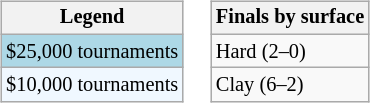<table>
<tr valign=top>
<td><br><table class=wikitable style="font-size:85%">
<tr>
<th>Legend</th>
</tr>
<tr style="background:lightblue;">
<td>$25,000 tournaments</td>
</tr>
<tr style="background:#f0f8ff;">
<td>$10,000 tournaments</td>
</tr>
</table>
</td>
<td><br><table class=wikitable style="font-size:85%">
<tr>
<th>Finals by surface</th>
</tr>
<tr>
<td>Hard (2–0)</td>
</tr>
<tr>
<td>Clay (6–2)</td>
</tr>
</table>
</td>
</tr>
</table>
